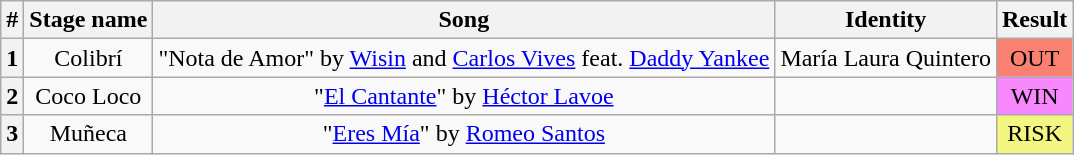<table class="wikitable plainrowheaders" style="text-align: center">
<tr>
<th>#</th>
<th>Stage name</th>
<th>Song</th>
<th>Identity</th>
<th>Result</th>
</tr>
<tr>
<th>1</th>
<td>Colibrí</td>
<td>"Nota de Amor" by <a href='#'>Wisin</a> and <a href='#'>Carlos Vives</a> feat. <a href='#'>Daddy Yankee</a></td>
<td>María Laura Quintero</td>
<td bgcolor=salmon>OUT</td>
</tr>
<tr>
<th>2</th>
<td>Coco Loco</td>
<td>"<a href='#'>El Cantante</a>" by <a href='#'>Héctor Lavoe</a></td>
<td></td>
<td bgcolor=#F888FD>WIN</td>
</tr>
<tr>
<th>3</th>
<td>Muñeca</td>
<td>"<a href='#'>Eres Mía</a>" by <a href='#'>Romeo Santos</a></td>
<td></td>
<td bgcolor=#F3F781>RISK</td>
</tr>
</table>
